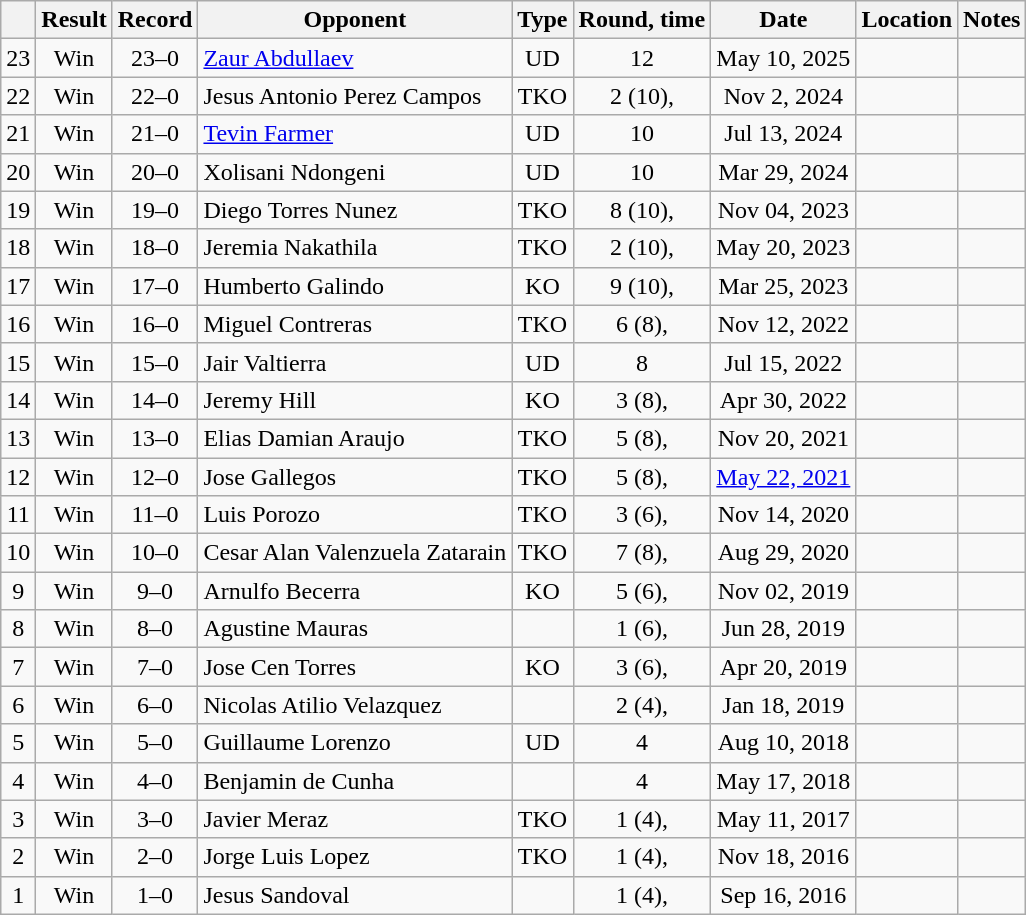<table class="wikitable" style="text-align:center">
<tr>
<th></th>
<th>Result</th>
<th>Record</th>
<th>Opponent</th>
<th>Type</th>
<th>Round, time</th>
<th>Date</th>
<th>Location</th>
<th>Notes</th>
</tr>
<tr>
<td>23</td>
<td> Win</td>
<td>23–0</td>
<td style="text-align:left;"><a href='#'>Zaur Abdullaev</a></td>
<td>UD</td>
<td>12</td>
<td>May 10, 2025</td>
<td style="text-align:left;"></td>
<td style="text-align:left;"></td>
</tr>
<tr>
<td>22</td>
<td> Win</td>
<td>22–0</td>
<td style="text-align:left;">Jesus Antonio Perez Campos</td>
<td>TKO</td>
<td>2 (10), </td>
<td>Nov 2, 2024</td>
<td style="text-align:left;"></td>
<td></td>
</tr>
<tr>
<td>21</td>
<td> Win</td>
<td>21–0</td>
<td style="text-align:left;"><a href='#'>Tevin Farmer</a></td>
<td>UD</td>
<td>10</td>
<td>Jul 13, 2024</td>
<td style="text-align:left;"></td>
<td style="text-align:left;"></td>
</tr>
<tr>
<td>20</td>
<td> Win</td>
<td>20–0</td>
<td style="text-align:left;">Xolisani Ndongeni</td>
<td>UD</td>
<td>10</td>
<td>Mar 29, 2024</td>
<td style="text-align:left;"></td>
<td></td>
</tr>
<tr>
<td>19</td>
<td> Win</td>
<td>19–0</td>
<td style="text-align:left;">Diego Torres Nunez</td>
<td>TKO</td>
<td>8 (10), </td>
<td>Nov 04, 2023</td>
<td style="text-align:left;"></td>
<td style="text-align:left;"></td>
</tr>
<tr>
<td>18</td>
<td> Win</td>
<td>18–0</td>
<td style="text-align:left;">Jeremia Nakathila</td>
<td>TKO</td>
<td>2 (10), </td>
<td>May 20, 2023</td>
<td style="text-align:left;"></td>
<td style="text-align:left;"></td>
</tr>
<tr>
<td>17</td>
<td> Win</td>
<td>17–0</td>
<td style="text-align:left;">Humberto Galindo</td>
<td>KO</td>
<td>9 (10), </td>
<td>Mar 25, 2023</td>
<td style="text-align:left;"></td>
<td></td>
</tr>
<tr>
<td>16</td>
<td>Win</td>
<td>16–0</td>
<td style="text-align:left;">Miguel Contreras</td>
<td>TKO</td>
<td>6 (8), </td>
<td>Nov 12, 2022</td>
<td style="text-align:left;"></td>
<td></td>
</tr>
<tr>
<td>15</td>
<td>Win</td>
<td>15–0</td>
<td style="text-align:left;">Jair Valtierra</td>
<td>UD</td>
<td>8</td>
<td>Jul 15, 2022</td>
<td style="text-align:left;"></td>
<td></td>
</tr>
<tr>
<td>14</td>
<td>Win</td>
<td>14–0</td>
<td style="text-align:left;">Jeremy Hill</td>
<td>KO</td>
<td>3 (8), </td>
<td>Apr 30, 2022</td>
<td style="text-align:left;"></td>
<td></td>
</tr>
<tr>
<td>13</td>
<td>Win</td>
<td>13–0</td>
<td style="text-align:left;">Elias Damian Araujo</td>
<td>TKO</td>
<td>5 (8), </td>
<td>Nov 20, 2021</td>
<td style="text-align:left;"></td>
<td></td>
</tr>
<tr>
<td>12</td>
<td>Win</td>
<td>12–0</td>
<td style="text-align:left;">Jose Gallegos</td>
<td>TKO</td>
<td>5 (8), </td>
<td><a href='#'>May 22, 2021</a></td>
<td style="text-align:left;"></td>
<td></td>
</tr>
<tr>
<td>11</td>
<td>Win</td>
<td>11–0</td>
<td style="text-align:left;">Luis Porozo</td>
<td>TKO</td>
<td>3 (6), </td>
<td>Nov 14, 2020</td>
<td style="text-align:left;"></td>
<td></td>
</tr>
<tr>
<td>10</td>
<td>Win</td>
<td>10–0</td>
<td style="text-align:left;">Cesar Alan Valenzuela Zatarain</td>
<td>TKO</td>
<td>7 (8), </td>
<td>Aug 29, 2020</td>
<td style="text-align:left;"></td>
<td></td>
</tr>
<tr>
<td>9</td>
<td>Win</td>
<td>9–0</td>
<td style="text-align:left;">Arnulfo Becerra</td>
<td>KO</td>
<td>5 (6), </td>
<td>Nov 02, 2019</td>
<td style="text-align:left;"></td>
<td></td>
</tr>
<tr>
<td>8</td>
<td>Win</td>
<td>8–0</td>
<td style="text-align:left;">Agustine Mauras</td>
<td></td>
<td>1 (6), </td>
<td>Jun 28, 2019</td>
<td style="text-align:left;"></td>
<td></td>
</tr>
<tr>
<td>7</td>
<td>Win</td>
<td>7–0</td>
<td style="text-align:left;">Jose Cen Torres</td>
<td>KO</td>
<td>3 (6), </td>
<td>Apr 20, 2019</td>
<td style="text-align:left;"></td>
<td></td>
</tr>
<tr>
<td>6</td>
<td>Win</td>
<td>6–0</td>
<td style="text-align:left;">Nicolas Atilio Velazquez</td>
<td></td>
<td>2 (4), </td>
<td>Jan 18, 2019</td>
<td style="text-align:left;"></td>
<td></td>
</tr>
<tr>
<td>5</td>
<td>Win</td>
<td>5–0</td>
<td style="text-align:left;">Guillaume Lorenzo</td>
<td>UD</td>
<td>4</td>
<td>Aug 10, 2018</td>
<td style="text-align:left;"></td>
<td></td>
</tr>
<tr>
<td>4</td>
<td>Win</td>
<td>4–0</td>
<td style="text-align:left;">Benjamin de Cunha</td>
<td></td>
<td>4</td>
<td>May 17, 2018</td>
<td style="text-align:left;"></td>
<td></td>
</tr>
<tr>
<td>3</td>
<td>Win</td>
<td>3–0</td>
<td style="text-align:left;">Javier Meraz</td>
<td>TKO</td>
<td>1 (4), </td>
<td>May 11, 2017</td>
<td style="text-align:left;"></td>
<td></td>
</tr>
<tr>
<td>2</td>
<td>Win</td>
<td>2–0</td>
<td style="text-align:left;">Jorge Luis Lopez</td>
<td>TKO</td>
<td>1 (4), </td>
<td>Nov 18, 2016</td>
<td style="text-align:left;"></td>
<td></td>
</tr>
<tr>
<td>1</td>
<td>Win</td>
<td>1–0</td>
<td style="text-align:left;">Jesus Sandoval</td>
<td></td>
<td>1 (4), </td>
<td>Sep 16, 2016</td>
<td style="text-align:left;"></td>
<td></td>
</tr>
</table>
